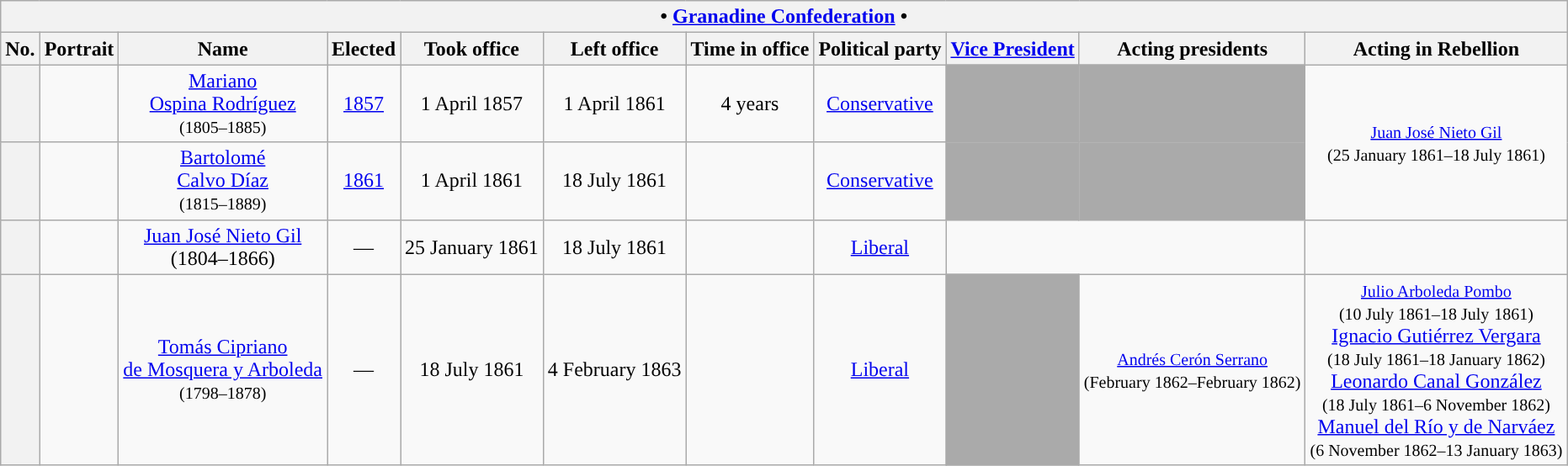<table class="wikitable" style="text-align: center;">
<tr>
<th colspan="11"> • <a href='#'>Granadine Confederation</a> • </th>
</tr>
<tr>
<th>No.<br></th>
<th>Portrait</th>
<th>Name<br></th>
<th>Elected</th>
<th>Took office</th>
<th>Left office</th>
<th><strong>Time in office</strong></th>
<th>Political party</th>
<th><a href='#'>Vice President</a></th>
<th>Acting presidents</th>
<th>Acting in Rebellion</th>
</tr>
<tr>
<th style="background:"></th>
<td></td>
<td><a href='#'>Mariano<br>Ospina Rodríguez</a><br><small>(1805–1885)</small><br></td>
<td><a href='#'>1857</a></td>
<td>1 April 1857</td>
<td>1 April 1861</td>
<td>4 years</td>
<td><a href='#'>Conservative</a></td>
<td bgcolor=#aaaaaa></td>
<td bgcolor=#aaaaaa></td>
<td rowspan=2><small><a href='#'>Juan José Nieto Gil</a><br>(25 January 1861–18 July 1861)</small></td>
</tr>
<tr>
<th style="background:"></th>
<td></td>
<td><a href='#'>Bartolomé<br>Calvo Díaz</a><br><small>(1815–1889)</small><br></td>
<td><a href='#'>1861</a></td>
<td>1 April 1861</td>
<td>18 July 1861</td>
<td></td>
<td><a href='#'>Conservative</a></td>
<td bgcolor=#aaaaaa></td>
<td bgcolor=#aaaaaa></td>
</tr>
<tr>
<th style="background:"></th>
<td></td>
<td><a href='#'>Juan José Nieto Gil</a><br>(1804–1866)</td>
<td>—</td>
<td>25 January 1861</td>
<td>18 July 1861</td>
<td></td>
<td><a href='#'>Liberal</a></td>
<td colspan="2"></td>
<td></td>
</tr>
<tr>
<th style="background:"></th>
<td></td>
<td><a href='#'>Tomás Cipriano<br>de Mosquera y Arboleda</a><br><small>(1798–1878)</small><br></td>
<td>—</td>
<td>18 July 1861<br></td>
<td>4 February 1863</td>
<td></td>
<td><a href='#'>Liberal</a></td>
<td bgcolor="#aaaaaa"></td>
<td><small><a href='#'>Andrés Cerón Serrano</a></small><br><small>(February 1862–February 1862)</small></td>
<td><small><a href='#'>Julio Arboleda Pombo</a></small><br><small>(10 July 1861–18 July</small> <small>1861)</small><br><a href='#'>Ignacio Gutiérrez Vergara</a><br><small>(18 July 1861–18 January 1862)</small><br><a href='#'>Leonardo Canal González</a><br><small>(18 July 1861–6 November 1862)</small><br><a href='#'>Manuel del Río y de Narváez</a><br><small>(6 November 1862–13 January 1863)</small></td>
</tr>
</table>
